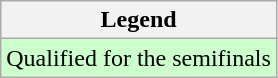<table class="wikitable">
<tr>
<th>Legend</th>
</tr>
<tr bgcolor=ccffcc>
<td>Qualified for the semifinals</td>
</tr>
</table>
